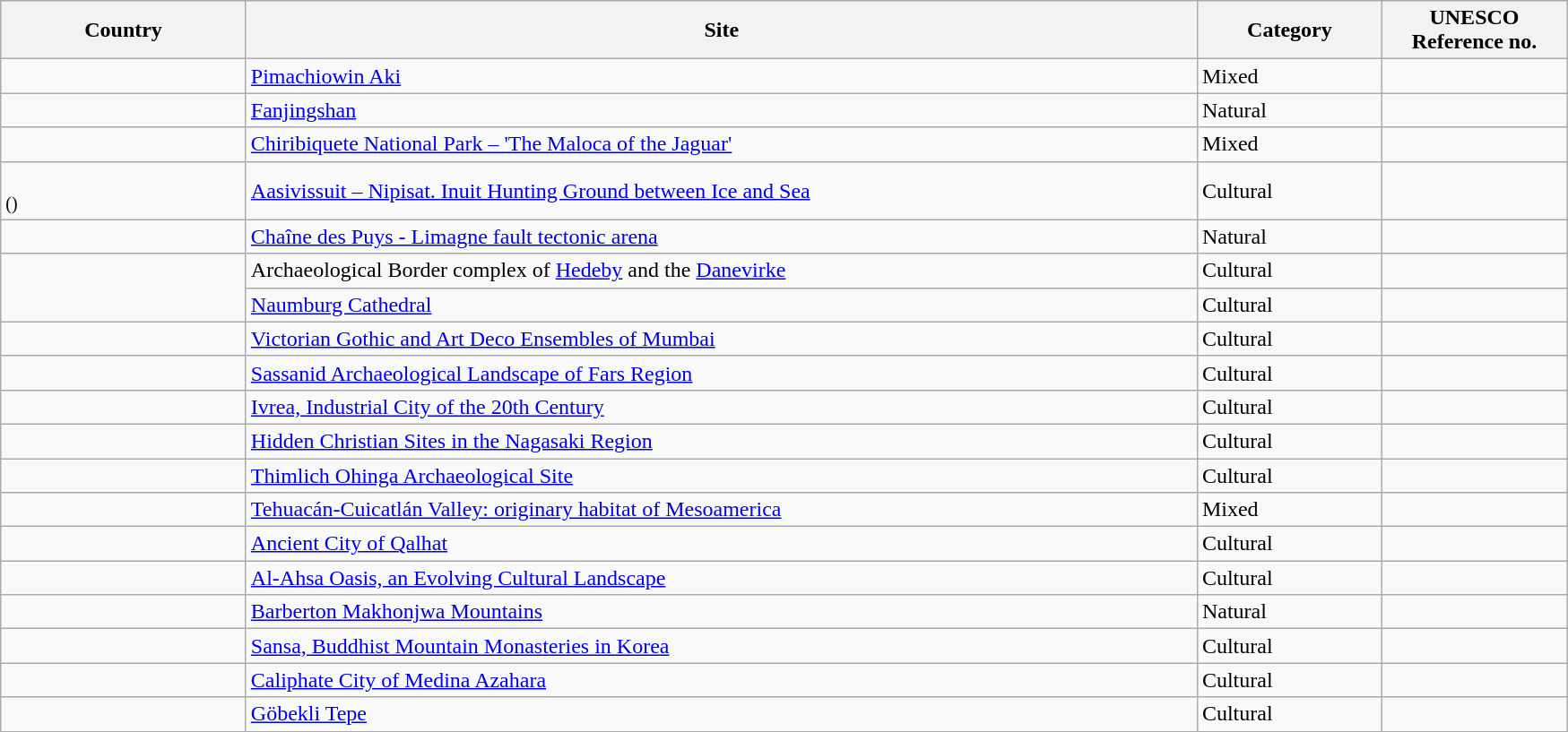<table class="wikitable sortable" style="font-size:100%;">
<tr>
<th scope="col" width="175">Country</th>
<th scope="col" width="700">Site</th>
<th scope="col" width="130">Category</th>
<th scope="col" width="130">UNESCO Reference no.</th>
</tr>
<tr>
<td></td>
<td><a href='#'>Pimachiowin Aki</a></td>
<td>Mixed</td>
<td></td>
</tr>
<tr>
<td></td>
<td><a href='#'>Fanjingshan</a></td>
<td>Natural</td>
<td></td>
</tr>
<tr>
<td></td>
<td><a href='#'>Chiribiquete National Park – 'The Maloca of the Jaguar'</a></td>
<td>Mixed</td>
<td></td>
</tr>
<tr>
<td><br><small>()</small></td>
<td><a href='#'>Aasivissuit – Nipisat. Inuit Hunting Ground between Ice and Sea</a></td>
<td>Cultural</td>
<td></td>
</tr>
<tr>
<td></td>
<td><a href='#'>Chaîne des Puys - Limagne fault tectonic arena</a></td>
<td>Natural</td>
<td></td>
</tr>
<tr>
<td rowspan="2"></td>
<td>Archaeological Border complex of <a href='#'>Hedeby</a> and the <a href='#'>Danevirke</a></td>
<td>Cultural</td>
<td></td>
</tr>
<tr>
<td><a href='#'>Naumburg Cathedral</a></td>
<td>Cultural</td>
<td></td>
</tr>
<tr>
<td></td>
<td><a href='#'>Victorian Gothic and Art Deco Ensembles of Mumbai</a></td>
<td>Cultural</td>
<td></td>
</tr>
<tr>
<td></td>
<td><a href='#'>Sassanid Archaeological Landscape of Fars Region</a></td>
<td>Cultural</td>
<td></td>
</tr>
<tr>
<td></td>
<td><a href='#'>Ivrea, Industrial City of the 20th Century</a></td>
<td>Cultural</td>
<td></td>
</tr>
<tr>
<td></td>
<td><a href='#'>Hidden Christian Sites in the Nagasaki Region</a></td>
<td>Cultural</td>
<td></td>
</tr>
<tr>
<td></td>
<td><a href='#'>Thimlich Ohinga Archaeological Site</a></td>
<td>Cultural</td>
<td></td>
</tr>
<tr>
<td></td>
<td><a href='#'>Tehuacán-Cuicatlán Valley: originary habitat of Mesoamerica</a></td>
<td>Mixed</td>
<td></td>
</tr>
<tr>
<td></td>
<td><a href='#'>Ancient City of Qalhat</a></td>
<td>Cultural</td>
<td></td>
</tr>
<tr>
<td></td>
<td><a href='#'>Al-Ahsa Oasis, an Evolving Cultural Landscape</a></td>
<td>Cultural</td>
<td></td>
</tr>
<tr>
<td></td>
<td><a href='#'>Barberton Makhonjwa Mountains</a></td>
<td>Natural</td>
<td></td>
</tr>
<tr>
<td></td>
<td><a href='#'>Sansa, Buddhist Mountain Monasteries in Korea</a></td>
<td>Cultural</td>
<td></td>
</tr>
<tr>
<td></td>
<td><a href='#'>Caliphate City of Medina Azahara</a></td>
<td>Cultural</td>
<td></td>
</tr>
<tr>
<td></td>
<td><a href='#'>Göbekli Tepe</a></td>
<td>Cultural</td>
<td></td>
</tr>
</table>
